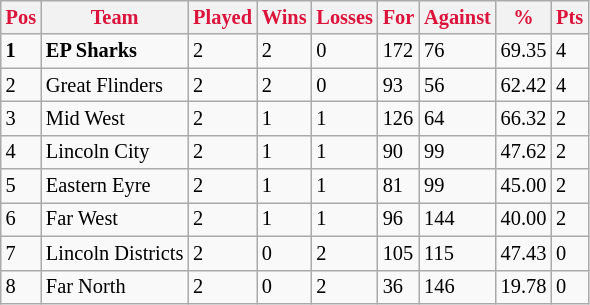<table style="font-size: 85%; text-align: left;" class="wikitable">
<tr>
<th style="color:crimson">Pos</th>
<th style="color:crimson">Team</th>
<th style="color:crimson">Played</th>
<th style="color:crimson">Wins</th>
<th style="color:crimson">Losses</th>
<th style="color:crimson">For</th>
<th style="color:crimson">Against</th>
<th style="color:crimson">%</th>
<th style="color:crimson">Pts</th>
</tr>
<tr>
<td><strong>1</strong></td>
<td><strong>EP Sharks</strong></td>
<td>2</td>
<td>2</td>
<td>0</td>
<td>172</td>
<td>76</td>
<td>69.35</td>
<td>4</td>
</tr>
<tr>
<td>2</td>
<td>Great Flinders</td>
<td>2</td>
<td>2</td>
<td>0</td>
<td>93</td>
<td>56</td>
<td>62.42</td>
<td>4</td>
</tr>
<tr>
<td>3</td>
<td>Mid West</td>
<td>2</td>
<td>1</td>
<td>1</td>
<td>126</td>
<td>64</td>
<td>66.32</td>
<td>2</td>
</tr>
<tr>
<td>4</td>
<td>Lincoln City</td>
<td>2</td>
<td>1</td>
<td>1</td>
<td>90</td>
<td>99</td>
<td>47.62</td>
<td>2</td>
</tr>
<tr>
<td>5</td>
<td>Eastern Eyre</td>
<td>2</td>
<td>1</td>
<td>1</td>
<td>81</td>
<td>99</td>
<td>45.00</td>
<td>2</td>
</tr>
<tr>
<td>6</td>
<td>Far West</td>
<td>2</td>
<td>1</td>
<td>1</td>
<td>96</td>
<td>144</td>
<td>40.00</td>
<td>2</td>
</tr>
<tr>
<td>7</td>
<td>Lincoln Districts</td>
<td>2</td>
<td>0</td>
<td>2</td>
<td>105</td>
<td>115</td>
<td>47.43</td>
<td>0</td>
</tr>
<tr>
<td>8</td>
<td>Far North</td>
<td>2</td>
<td>0</td>
<td>2</td>
<td>36</td>
<td>146</td>
<td>19.78</td>
<td>0</td>
</tr>
</table>
